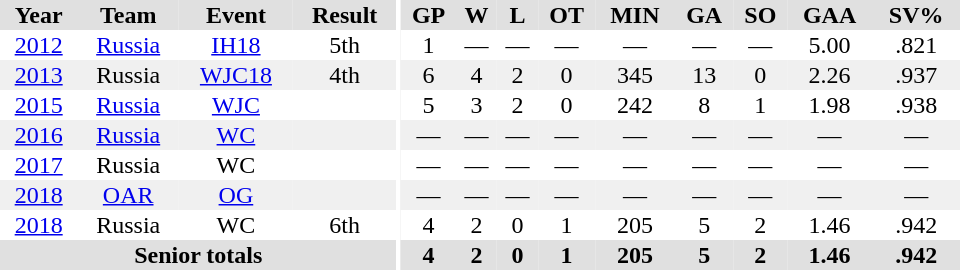<table border="0" cellpadding="1" cellspacing="0" ID="Table3" style="text-align:center; width:40em;">
<tr bgcolor="#e0e0e0">
<th>Year</th>
<th>Team</th>
<th>Event</th>
<th>Result</th>
<th rowspan="99" bgcolor="#ffffff"></th>
<th>GP</th>
<th>W</th>
<th>L</th>
<th>OT</th>
<th>MIN</th>
<th>GA</th>
<th>SO</th>
<th>GAA</th>
<th>SV%</th>
</tr>
<tr>
<td><a href='#'>2012</a></td>
<td><a href='#'>Russia</a></td>
<td><a href='#'>IH18</a></td>
<td>5th</td>
<td>1</td>
<td>—</td>
<td>—</td>
<td>—</td>
<td>—</td>
<td>—</td>
<td>—</td>
<td>5.00</td>
<td>.821</td>
</tr>
<tr bgcolor="#f0f0f0">
<td><a href='#'>2013</a></td>
<td>Russia</td>
<td><a href='#'>WJC18</a></td>
<td>4th</td>
<td>6</td>
<td>4</td>
<td>2</td>
<td>0</td>
<td>345</td>
<td>13</td>
<td>0</td>
<td>2.26</td>
<td>.937</td>
</tr>
<tr>
<td><a href='#'>2015</a></td>
<td><a href='#'>Russia</a></td>
<td><a href='#'>WJC</a></td>
<td></td>
<td>5</td>
<td>3</td>
<td>2</td>
<td>0</td>
<td>242</td>
<td>8</td>
<td>1</td>
<td>1.98</td>
<td>.938</td>
</tr>
<tr bgcolor="#f0f0f0">
<td><a href='#'>2016</a></td>
<td><a href='#'>Russia</a></td>
<td><a href='#'>WC</a></td>
<td></td>
<td>—</td>
<td>—</td>
<td>—</td>
<td>—</td>
<td>—</td>
<td>—</td>
<td>—</td>
<td>—</td>
<td>—</td>
</tr>
<tr>
<td><a href='#'>2017</a></td>
<td>Russia</td>
<td>WC</td>
<td></td>
<td>—</td>
<td>—</td>
<td>—</td>
<td>—</td>
<td>—</td>
<td>—</td>
<td>—</td>
<td>—</td>
<td>—</td>
</tr>
<tr bgcolor="#f0f0f0">
<td><a href='#'>2018</a></td>
<td><a href='#'>OAR</a></td>
<td><a href='#'>OG</a></td>
<td></td>
<td>—</td>
<td>—</td>
<td>—</td>
<td>—</td>
<td>—</td>
<td>—</td>
<td>—</td>
<td>—</td>
<td>—</td>
</tr>
<tr>
<td><a href='#'>2018</a></td>
<td>Russia</td>
<td>WC</td>
<td>6th</td>
<td>4</td>
<td>2</td>
<td>0</td>
<td>1</td>
<td>205</td>
<td>5</td>
<td>2</td>
<td>1.46</td>
<td>.942</td>
</tr>
<tr bgcolor="#e0e0e0">
<th colspan="4">Senior totals</th>
<th>4</th>
<th>2</th>
<th>0</th>
<th>1</th>
<th>205</th>
<th>5</th>
<th>2</th>
<th>1.46</th>
<th>.942</th>
</tr>
</table>
